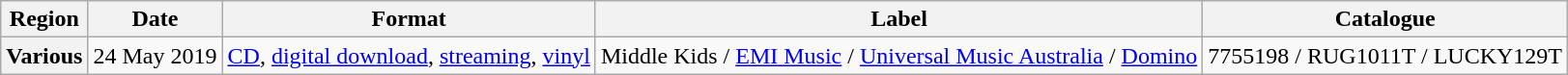<table class="wikitable plainrowheaders">
<tr>
<th scope="col">Region</th>
<th scope="col">Date</th>
<th scope="col">Format</th>
<th scope="col">Label</th>
<th scope="col">Catalogue</th>
</tr>
<tr>
<th scope="row">Various</th>
<td>24 May 2019</td>
<td><a href='#'>CD</a>, <a href='#'>digital download</a>, <a href='#'>streaming</a>, <a href='#'>vinyl</a></td>
<td>Middle Kids / <a href='#'>EMI Music</a> / <a href='#'>Universal Music Australia</a> / <a href='#'>Domino</a></td>
<td>7755198 / RUG1011T / LUCKY129T</td>
</tr>
</table>
